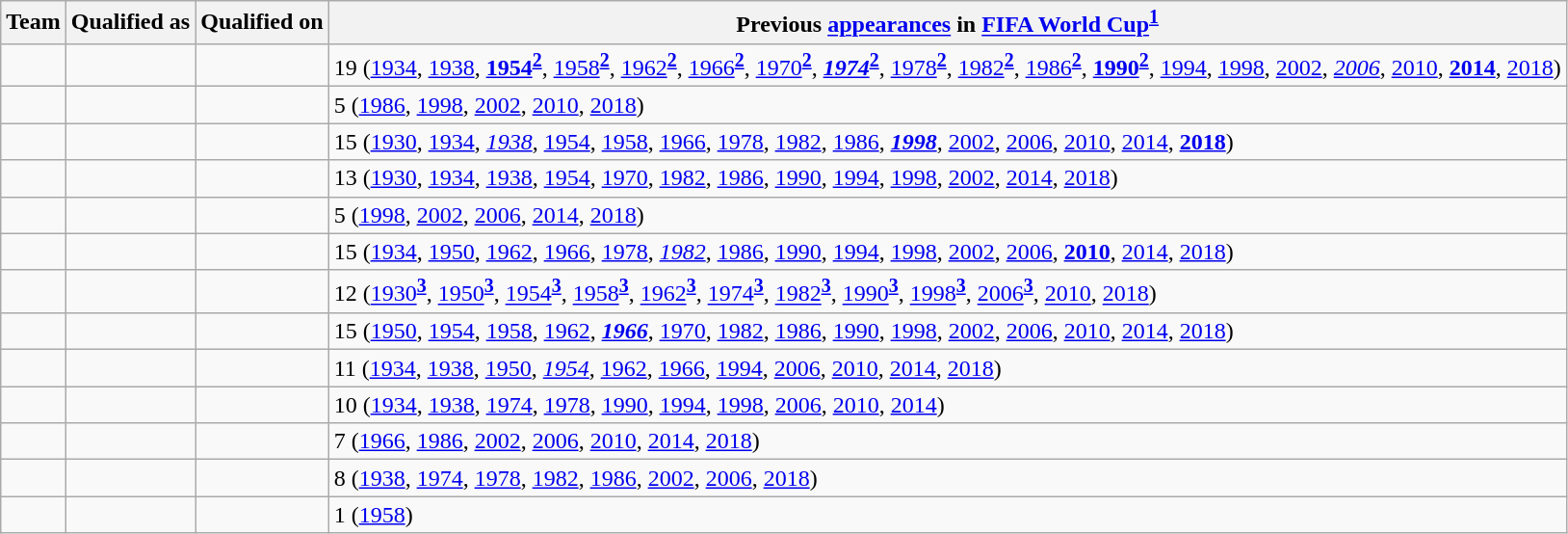<table class="wikitable sortable">
<tr>
<th>Team</th>
<th>Qualified as</th>
<th>Qualified on</th>
<th data-sort-type="number">Previous <a href='#'>appearances</a> in <a href='#'>FIFA World Cup</a><sup><a href='#'>1</a></sup></th>
</tr>
<tr>
<td></td>
<td></td>
<td></td>
<td>19 (<a href='#'>1934</a>, <a href='#'>1938</a>, <strong><a href='#'>1954</a></strong><sup><strong><a href='#'>2</a></strong></sup>, <a href='#'>1958</a><sup><strong><a href='#'>2</a></strong></sup>, <a href='#'>1962</a><sup><strong><a href='#'>2</a></strong></sup>, <a href='#'>1966</a><sup><strong><a href='#'>2</a></strong></sup>, <a href='#'>1970</a><sup><strong><a href='#'>2</a></strong></sup>, <strong><em><a href='#'>1974</a></em></strong><sup><strong><a href='#'>2</a></strong></sup>, <a href='#'>1978</a><sup><strong><a href='#'>2</a></strong></sup>, <a href='#'>1982</a><sup><strong><a href='#'>2</a></strong></sup>, <a href='#'>1986</a><sup><strong><a href='#'>2</a></strong></sup>, <strong><a href='#'>1990</a></strong><sup><strong><a href='#'>2</a></strong></sup>, <a href='#'>1994</a>, <a href='#'>1998</a>, <a href='#'>2002</a>, <em><a href='#'>2006</a></em>, <a href='#'>2010</a>, <strong><a href='#'>2014</a></strong>, <a href='#'>2018</a>)</td>
</tr>
<tr>
<td></td>
<td></td>
<td></td>
<td>5 (<a href='#'>1986</a>, <a href='#'>1998</a>, <a href='#'>2002</a>, <a href='#'>2010</a>, <a href='#'>2018</a>)</td>
</tr>
<tr>
<td></td>
<td></td>
<td></td>
<td>15 (<a href='#'>1930</a>, <a href='#'>1934</a>, <em><a href='#'>1938</a></em>, <a href='#'>1954</a>, <a href='#'>1958</a>, <a href='#'>1966</a>, <a href='#'>1978</a>, <a href='#'>1982</a>, <a href='#'>1986</a>, <strong><em><a href='#'>1998</a></em></strong>, <a href='#'>2002</a>, <a href='#'>2006</a>, <a href='#'>2010</a>, <a href='#'>2014</a>, <strong><a href='#'>2018</a></strong>)</td>
</tr>
<tr>
<td></td>
<td></td>
<td></td>
<td>13 (<a href='#'>1930</a>, <a href='#'>1934</a>, <a href='#'>1938</a>, <a href='#'>1954</a>, <a href='#'>1970</a>, <a href='#'>1982</a>, <a href='#'>1986</a>, <a href='#'>1990</a>, <a href='#'>1994</a>, <a href='#'>1998</a>, <a href='#'>2002</a>, <a href='#'>2014</a>, <a href='#'>2018</a>)</td>
</tr>
<tr>
<td></td>
<td></td>
<td></td>
<td>5 (<a href='#'>1998</a>, <a href='#'>2002</a>, <a href='#'>2006</a>, <a href='#'>2014</a>, <a href='#'>2018</a>)</td>
</tr>
<tr>
<td></td>
<td></td>
<td></td>
<td>15 (<a href='#'>1934</a>, <a href='#'>1950</a>, <a href='#'>1962</a>, <a href='#'>1966</a>, <a href='#'>1978</a>, <em><a href='#'>1982</a></em>, <a href='#'>1986</a>, <a href='#'>1990</a>, <a href='#'>1994</a>, <a href='#'>1998</a>, <a href='#'>2002</a>, <a href='#'>2006</a>, <strong><a href='#'>2010</a></strong>, <a href='#'>2014</a>, <a href='#'>2018</a>)</td>
</tr>
<tr>
<td></td>
<td></td>
<td></td>
<td>12 (<a href='#'>1930</a><sup><strong><a href='#'>3</a></strong></sup>, <a href='#'>1950</a><sup><strong><a href='#'>3</a></strong></sup>, <a href='#'>1954</a><sup><strong><a href='#'>3</a></strong></sup>, <a href='#'>1958</a><sup><strong><a href='#'>3</a></strong></sup>, <a href='#'>1962</a><sup><strong><a href='#'>3</a></strong></sup>, <a href='#'>1974</a><sup><strong><a href='#'>3</a></strong></sup>, <a href='#'>1982</a><sup><strong><a href='#'>3</a></strong></sup>, <a href='#'>1990</a><sup><strong><a href='#'>3</a></strong></sup>, <a href='#'>1998</a><sup><strong><a href='#'>3</a></strong></sup>, <a href='#'>2006</a><sup><strong><a href='#'>3</a></strong></sup>, <a href='#'>2010</a>, <a href='#'>2018</a>)</td>
</tr>
<tr>
<td></td>
<td></td>
<td></td>
<td>15 (<a href='#'>1950</a>, <a href='#'>1954</a>, <a href='#'>1958</a>, <a href='#'>1962</a>, <strong><em><a href='#'>1966</a></em></strong>, <a href='#'>1970</a>, <a href='#'>1982</a>, <a href='#'>1986</a>, <a href='#'>1990</a>, <a href='#'>1998</a>, <a href='#'>2002</a>, <a href='#'>2006</a>, <a href='#'>2010</a>, <a href='#'>2014</a>, <a href='#'>2018</a>)</td>
</tr>
<tr>
<td></td>
<td></td>
<td></td>
<td>11 (<a href='#'>1934</a>, <a href='#'>1938</a>, <a href='#'>1950</a>, <em><a href='#'>1954</a></em>, <a href='#'>1962</a>, <a href='#'>1966</a>, <a href='#'>1994</a>, <a href='#'>2006</a>, <a href='#'>2010</a>, <a href='#'>2014</a>, <a href='#'>2018</a>)</td>
</tr>
<tr>
<td></td>
<td></td>
<td></td>
<td>10 (<a href='#'>1934</a>, <a href='#'>1938</a>, <a href='#'>1974</a>, <a href='#'>1978</a>, <a href='#'>1990</a>, <a href='#'>1994</a>, <a href='#'>1998</a>, <a href='#'>2006</a>, <a href='#'>2010</a>, <a href='#'>2014</a>)</td>
</tr>
<tr>
<td></td>
<td></td>
<td></td>
<td>7 (<a href='#'>1966</a>, <a href='#'>1986</a>, <a href='#'>2002</a>, <a href='#'>2006</a>, <a href='#'>2010</a>, <a href='#'>2014</a>, <a href='#'>2018</a>)</td>
</tr>
<tr>
<td></td>
<td></td>
<td></td>
<td>8 (<a href='#'>1938</a>, <a href='#'>1974</a>, <a href='#'>1978</a>, <a href='#'>1982</a>, <a href='#'>1986</a>, <a href='#'>2002</a>, <a href='#'>2006</a>, <a href='#'>2018</a>)</td>
</tr>
<tr>
<td></td>
<td></td>
<td></td>
<td>1 (<a href='#'>1958</a>)</td>
</tr>
</table>
